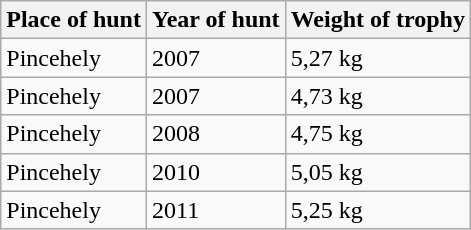<table class="wikitable">
<tr>
<th>Place of hunt</th>
<th>Year of hunt</th>
<th>Weight of trophy</th>
</tr>
<tr>
<td>Pincehely</td>
<td>2007</td>
<td>5,27 kg</td>
</tr>
<tr>
<td>Pincehely</td>
<td>2007</td>
<td>4,73 kg</td>
</tr>
<tr>
<td>Pincehely</td>
<td>2008</td>
<td>4,75 kg</td>
</tr>
<tr>
<td>Pincehely</td>
<td>2010</td>
<td>5,05 kg</td>
</tr>
<tr>
<td>Pincehely</td>
<td>2011</td>
<td>5,25 kg</td>
</tr>
</table>
